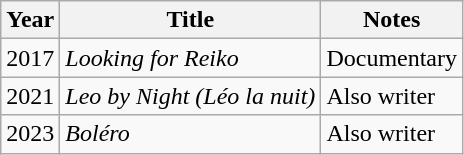<table class="wikitable">
<tr>
<th>Year</th>
<th>Title</th>
<th>Notes</th>
</tr>
<tr>
<td>2017</td>
<td><em>Looking for Reiko</em></td>
<td>Documentary</td>
</tr>
<tr>
<td>2021</td>
<td><em>Leo by Night (Léo la nuit)</em></td>
<td>Also writer</td>
</tr>
<tr>
<td>2023</td>
<td><em>Boléro</em></td>
<td>Also writer</td>
</tr>
</table>
